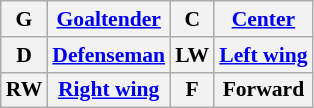<table class="wikitable" style="font-size:90%;">
<tr>
<th>G</th>
<th><a href='#'>Goaltender</a></th>
<th>C</th>
<th><a href='#'>Center</a></th>
</tr>
<tr>
<th>D</th>
<th><a href='#'>Defenseman</a></th>
<th>LW</th>
<th><a href='#'>Left wing</a></th>
</tr>
<tr>
<th>RW</th>
<th><a href='#'>Right wing</a></th>
<th>F</th>
<th>Forward</th>
</tr>
</table>
